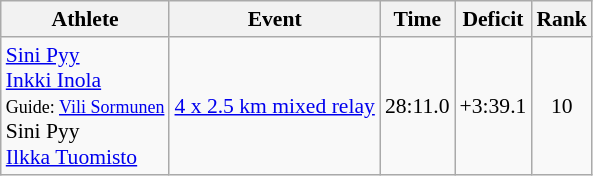<table class="wikitable" style="font-size:90%">
<tr>
<th>Athlete</th>
<th>Event</th>
<th>Time</th>
<th>Deficit</th>
<th>Rank</th>
</tr>
<tr align=center>
<td align=left><a href='#'>Sini Pyy</a><br><a href='#'>Inkki Inola</a><br><small>Guide: <a href='#'>Vili Sormunen</a></small><br>Sini Pyy<br><a href='#'>Ilkka Tuomisto</a></td>
<td align=left><a href='#'>4 x 2.5 km mixed relay</a></td>
<td>28:11.0</td>
<td>+3:39.1</td>
<td>10</td>
</tr>
</table>
